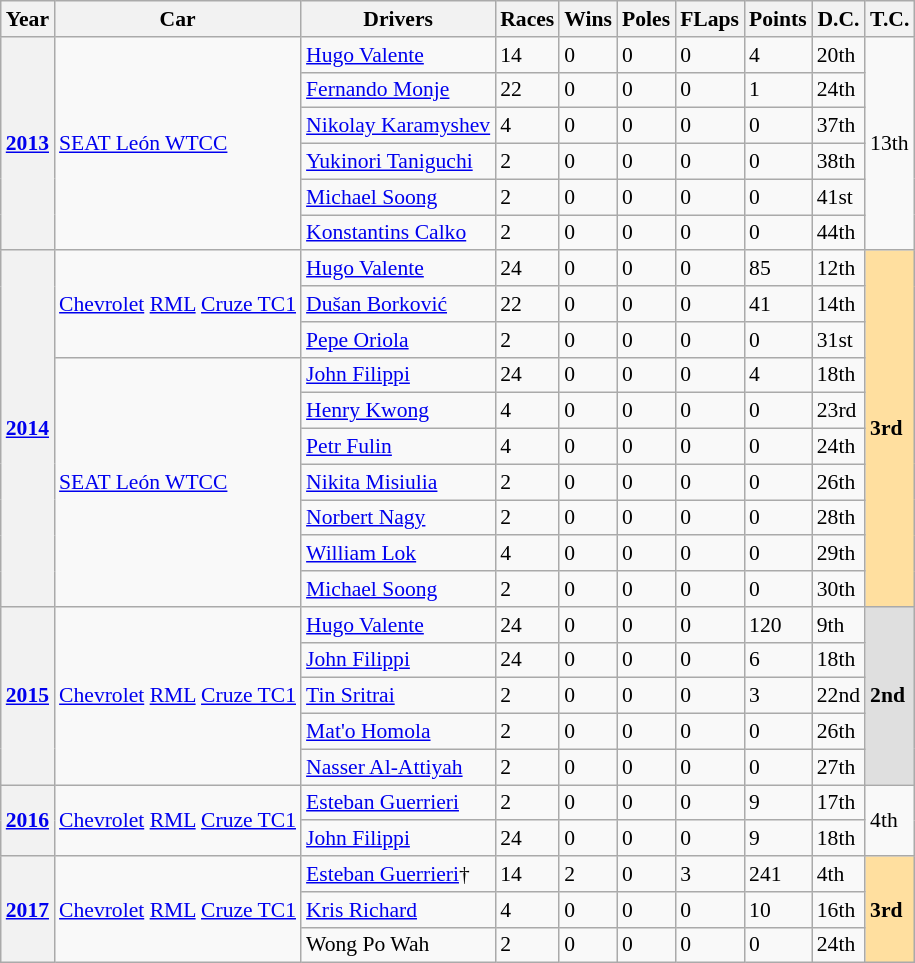<table class="wikitable" style="font-size:90%">
<tr>
<th>Year</th>
<th>Car</th>
<th>Drivers</th>
<th>Races</th>
<th>Wins</th>
<th>Poles</th>
<th>FLaps</th>
<th>Points</th>
<th>D.C.</th>
<th>T.C.</th>
</tr>
<tr>
<th rowspan="6"><a href='#'>2013</a></th>
<td rowspan="6"><a href='#'>SEAT León WTCC</a></td>
<td> <a href='#'>Hugo Valente</a></td>
<td>14</td>
<td>0</td>
<td>0</td>
<td>0</td>
<td>4</td>
<td>20th</td>
<td rowspan="6">13th</td>
</tr>
<tr>
<td> <a href='#'>Fernando Monje</a></td>
<td>22</td>
<td>0</td>
<td>0</td>
<td>0</td>
<td>1</td>
<td>24th</td>
</tr>
<tr>
<td> <a href='#'>Nikolay Karamyshev</a></td>
<td>4</td>
<td>0</td>
<td>0</td>
<td>0</td>
<td>0</td>
<td>37th</td>
</tr>
<tr>
<td> <a href='#'>Yukinori Taniguchi</a></td>
<td>2</td>
<td>0</td>
<td>0</td>
<td>0</td>
<td>0</td>
<td>38th</td>
</tr>
<tr>
<td> <a href='#'>Michael Soong</a></td>
<td>2</td>
<td>0</td>
<td>0</td>
<td>0</td>
<td>0</td>
<td>41st</td>
</tr>
<tr>
<td> <a href='#'>Konstantins Calko</a></td>
<td>2</td>
<td>0</td>
<td>0</td>
<td>0</td>
<td>0</td>
<td>44th</td>
</tr>
<tr>
<th rowspan="10"><a href='#'>2014</a></th>
<td rowspan="3"><a href='#'>Chevrolet</a> <a href='#'>RML</a> <a href='#'>Cruze TC1</a></td>
<td> <a href='#'>Hugo Valente</a></td>
<td>24</td>
<td>0</td>
<td>0</td>
<td>0</td>
<td>85</td>
<td>12th</td>
<td rowspan="10" style="background:#FFDF9F;"><strong>3rd</strong></td>
</tr>
<tr>
<td> <a href='#'>Dušan Borković</a></td>
<td>22</td>
<td>0</td>
<td>0</td>
<td>0</td>
<td>41</td>
<td>14th</td>
</tr>
<tr>
<td> <a href='#'>Pepe Oriola</a></td>
<td>2</td>
<td>0</td>
<td>0</td>
<td>0</td>
<td>0</td>
<td>31st</td>
</tr>
<tr>
<td rowspan="7"><a href='#'>SEAT León WTCC</a></td>
<td> <a href='#'>John Filippi</a></td>
<td>24</td>
<td>0</td>
<td>0</td>
<td>0</td>
<td>4</td>
<td>18th</td>
</tr>
<tr>
<td> <a href='#'>Henry Kwong</a></td>
<td>4</td>
<td>0</td>
<td>0</td>
<td>0</td>
<td>0</td>
<td>23rd</td>
</tr>
<tr>
<td> <a href='#'>Petr Fulin</a></td>
<td>4</td>
<td>0</td>
<td>0</td>
<td>0</td>
<td>0</td>
<td>24th</td>
</tr>
<tr>
<td> <a href='#'>Nikita Misiulia</a></td>
<td>2</td>
<td>0</td>
<td>0</td>
<td>0</td>
<td>0</td>
<td>26th</td>
</tr>
<tr>
<td> <a href='#'>Norbert Nagy</a></td>
<td>2</td>
<td>0</td>
<td>0</td>
<td>0</td>
<td>0</td>
<td>28th</td>
</tr>
<tr>
<td> <a href='#'>William Lok</a></td>
<td>4</td>
<td>0</td>
<td>0</td>
<td>0</td>
<td>0</td>
<td>29th</td>
</tr>
<tr>
<td> <a href='#'>Michael Soong</a></td>
<td>2</td>
<td>0</td>
<td>0</td>
<td>0</td>
<td>0</td>
<td>30th</td>
</tr>
<tr>
<th rowspan="5"><a href='#'>2015</a></th>
<td rowspan="5"><a href='#'>Chevrolet</a> <a href='#'>RML</a> <a href='#'>Cruze TC1</a></td>
<td> <a href='#'>Hugo Valente</a></td>
<td>24</td>
<td>0</td>
<td>0</td>
<td>0</td>
<td>120</td>
<td>9th</td>
<td rowspan="5" style="background:#dfdfdf;"><strong>2nd</strong></td>
</tr>
<tr>
<td> <a href='#'>John Filippi</a></td>
<td>24</td>
<td>0</td>
<td>0</td>
<td>0</td>
<td>6</td>
<td>18th</td>
</tr>
<tr>
<td> <a href='#'>Tin Sritrai</a></td>
<td>2</td>
<td>0</td>
<td>0</td>
<td>0</td>
<td>3</td>
<td>22nd</td>
</tr>
<tr>
<td> <a href='#'>Mat'o Homola</a></td>
<td>2</td>
<td>0</td>
<td>0</td>
<td>0</td>
<td>0</td>
<td>26th</td>
</tr>
<tr>
<td> <a href='#'>Nasser Al-Attiyah</a></td>
<td>2</td>
<td>0</td>
<td>0</td>
<td>0</td>
<td>0</td>
<td>27th</td>
</tr>
<tr>
<th rowspan="2"><a href='#'>2016</a></th>
<td rowspan="2"><a href='#'>Chevrolet</a> <a href='#'>RML</a> <a href='#'>Cruze TC1</a></td>
<td> <a href='#'>Esteban Guerrieri</a></td>
<td>2</td>
<td>0</td>
<td>0</td>
<td>0</td>
<td>9</td>
<td>17th</td>
<td rowspan="2">4th</td>
</tr>
<tr>
<td> <a href='#'>John Filippi</a></td>
<td>24</td>
<td>0</td>
<td>0</td>
<td>0</td>
<td>9</td>
<td>18th</td>
</tr>
<tr>
<th rowspan="3"><a href='#'>2017</a></th>
<td rowspan="3"><a href='#'>Chevrolet</a> <a href='#'>RML</a> <a href='#'>Cruze TC1</a></td>
<td> <a href='#'>Esteban Guerrieri</a>†</td>
<td>14</td>
<td>2</td>
<td>0</td>
<td>3</td>
<td>241</td>
<td>4th</td>
<td rowspan="3" style="background:#FFDF9F;"><strong>3rd</strong></td>
</tr>
<tr>
<td> <a href='#'>Kris Richard</a></td>
<td>4</td>
<td>0</td>
<td>0</td>
<td>0</td>
<td>10</td>
<td>16th</td>
</tr>
<tr>
<td> Wong Po Wah</td>
<td>2</td>
<td>0</td>
<td>0</td>
<td>0</td>
<td>0</td>
<td>24th</td>
</tr>
</table>
